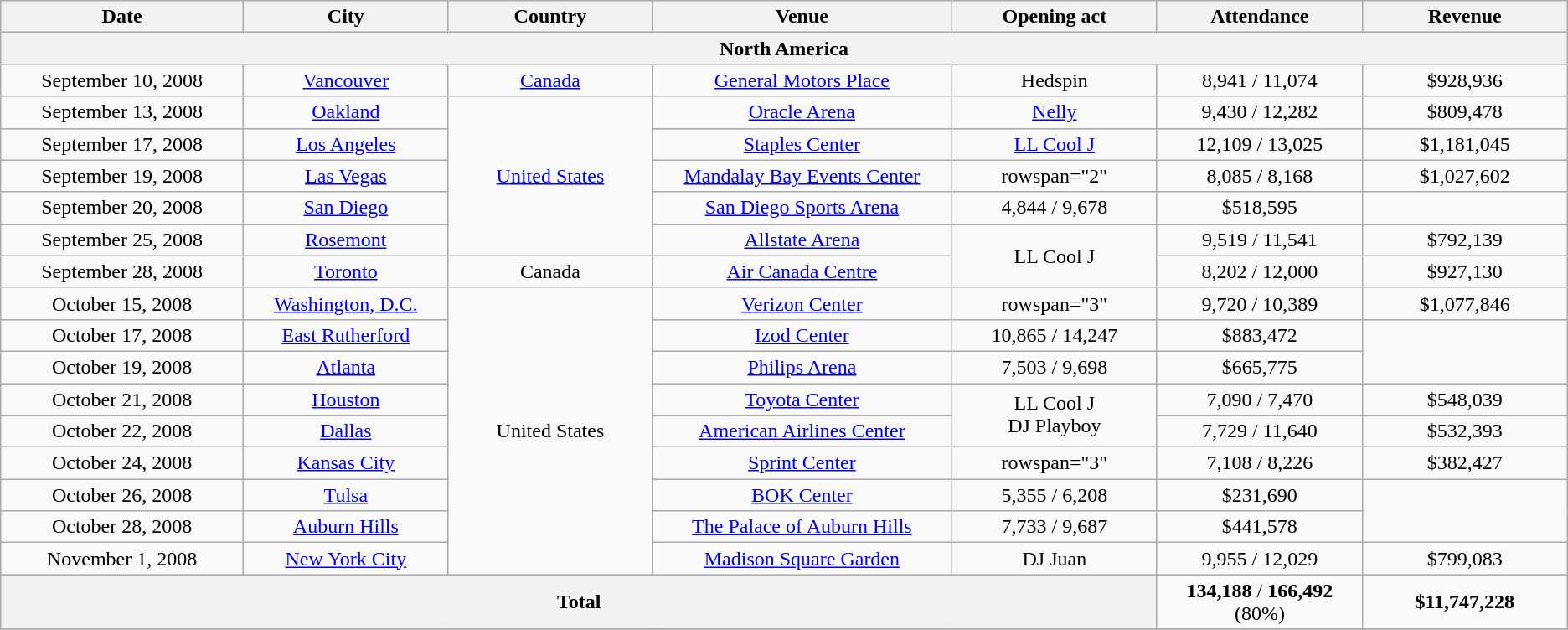<table class="wikitable" style="text-align:center;">
<tr>
<th scope="col" style="width:12em;">Date</th>
<th scope="col" style="width:10em;">City</th>
<th scope="col" style="width:10em;">Country</th>
<th scope="col" style="width:15em;">Venue</th>
<th scope="col" style="width:10em;">Opening act</th>
<th scope="col" style="width:10em;">Attendance</th>
<th scope="col" style="width:10em;">Revenue</th>
</tr>
<tr>
<th colspan="7">North America</th>
</tr>
<tr>
<td>September 10, 2008</td>
<td><a href='#'>Vancouver</a></td>
<td><a href='#'>Canada</a></td>
<td><a href='#'>General Motors Place</a></td>
<td>Hedspin</td>
<td>8,941 / 11,074</td>
<td>$928,936</td>
</tr>
<tr>
<td>September 13, 2008</td>
<td><a href='#'>Oakland</a></td>
<td rowspan="5"><a href='#'>United States</a></td>
<td><a href='#'>Oracle Arena</a></td>
<td><a href='#'>Nelly</a></td>
<td>9,430 / 12,282</td>
<td>$809,478</td>
</tr>
<tr>
<td>September 17, 2008</td>
<td><a href='#'>Los Angeles</a></td>
<td><a href='#'>Staples Center</a></td>
<td><a href='#'>LL Cool J</a></td>
<td>12,109 / 13,025</td>
<td>$1,181,045</td>
</tr>
<tr>
<td>September 19, 2008</td>
<td><a href='#'>Las Vegas</a></td>
<td><a href='#'>Mandalay Bay Events Center</a></td>
<td>rowspan="2" </td>
<td>8,085 / 8,168</td>
<td>$1,027,602</td>
</tr>
<tr>
<td>September 20, 2008</td>
<td><a href='#'>San Diego</a></td>
<td><a href='#'>San Diego Sports Arena</a></td>
<td>4,844 / 9,678</td>
<td>$518,595</td>
</tr>
<tr>
<td>September 25, 2008</td>
<td><a href='#'>Rosemont</a></td>
<td><a href='#'>Allstate Arena</a></td>
<td rowspan="2">LL Cool J</td>
<td>9,519 / 11,541</td>
<td>$792,139</td>
</tr>
<tr>
<td>September 28, 2008</td>
<td><a href='#'>Toronto</a></td>
<td>Canada</td>
<td><a href='#'>Air Canada Centre</a></td>
<td>8,202 / 12,000</td>
<td>$927,130</td>
</tr>
<tr>
<td>October 15, 2008</td>
<td><a href='#'>Washington, D.C.</a></td>
<td rowspan="9">United States</td>
<td><a href='#'>Verizon Center</a></td>
<td>rowspan="3" </td>
<td>9,720 / 10,389</td>
<td>$1,077,846</td>
</tr>
<tr>
<td>October 17, 2008</td>
<td><a href='#'>East Rutherford</a></td>
<td><a href='#'>Izod Center</a></td>
<td>10,865 / 14,247</td>
<td>$883,472</td>
</tr>
<tr>
<td>October 19, 2008</td>
<td><a href='#'>Atlanta</a></td>
<td><a href='#'>Philips Arena</a></td>
<td>7,503 / 9,698</td>
<td>$665,775</td>
</tr>
<tr>
<td>October 21, 2008</td>
<td><a href='#'>Houston</a></td>
<td><a href='#'>Toyota Center</a></td>
<td rowspan="2">LL Cool J<br>DJ Playboy</td>
<td>7,090 / 7,470</td>
<td>$548,039</td>
</tr>
<tr>
<td>October 22, 2008</td>
<td><a href='#'>Dallas</a></td>
<td><a href='#'>American Airlines Center</a></td>
<td>7,729 / 11,640</td>
<td>$532,393</td>
</tr>
<tr>
<td>October 24, 2008</td>
<td><a href='#'>Kansas City</a></td>
<td><a href='#'>Sprint Center</a></td>
<td>rowspan="3" </td>
<td>7,108 / 8,226</td>
<td>$382,427</td>
</tr>
<tr>
<td>October 26, 2008</td>
<td><a href='#'>Tulsa</a></td>
<td><a href='#'>BOK Center</a></td>
<td>5,355 / 6,208</td>
<td>$231,690</td>
</tr>
<tr>
<td>October 28, 2008</td>
<td><a href='#'>Auburn Hills</a></td>
<td><a href='#'>The Palace of Auburn Hills</a></td>
<td>7,733 / 9,687</td>
<td>$441,578</td>
</tr>
<tr>
<td>November 1, 2008</td>
<td><a href='#'>New York City</a></td>
<td><a href='#'>Madison Square Garden</a></td>
<td>DJ Juan</td>
<td>9,955 / 12,029</td>
<td>$799,083</td>
</tr>
<tr>
<th colspan="5">Total</th>
<td><strong>134,188</strong> / <strong>166,492</strong> (80%)</td>
<td><strong>$11,747,228</strong></td>
</tr>
<tr>
</tr>
</table>
